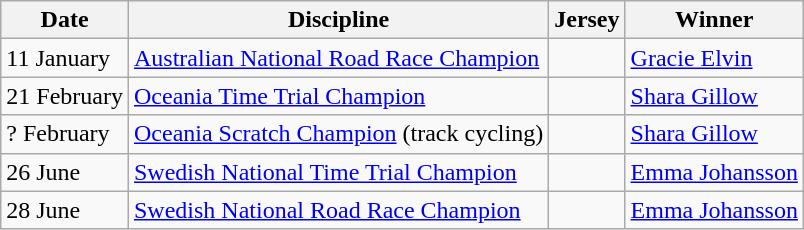<table class="wikitable">
<tr>
<th>Date</th>
<th>Discipline</th>
<th>Jersey</th>
<th>Winner</th>
</tr>
<tr>
<td>11 January</td>
<td><a href='#'>Australian National Road Race Champion</a></td>
<td></td>
<td><a href='#'>Gracie Elvin</a></td>
</tr>
<tr>
<td>21 February</td>
<td><a href='#'>Oceania Time Trial Champion</a></td>
<td></td>
<td><a href='#'>Shara Gillow</a></td>
</tr>
<tr>
<td>? February</td>
<td><a href='#'>Oceania Scratch Champion</a> (track cycling)</td>
<td></td>
<td><a href='#'>Shara Gillow</a></td>
</tr>
<tr>
<td>26 June</td>
<td><a href='#'>Swedish National Time Trial Champion</a></td>
<td></td>
<td><a href='#'>Emma Johansson</a></td>
</tr>
<tr>
<td>28 June</td>
<td><a href='#'>Swedish National Road Race Champion</a></td>
<td></td>
<td><a href='#'>Emma Johansson</a></td>
</tr>
</table>
